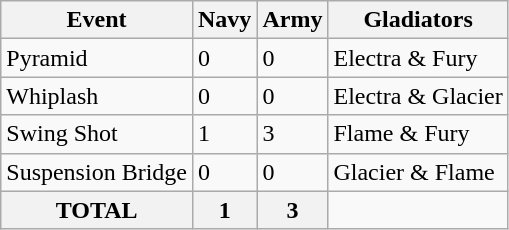<table class="wikitable">
<tr>
<th>Event</th>
<th>Navy</th>
<th>Army</th>
<th>Gladiators</th>
</tr>
<tr>
<td>Pyramid</td>
<td>0</td>
<td>0</td>
<td>Electra & Fury</td>
</tr>
<tr>
<td>Whiplash</td>
<td>0</td>
<td>0</td>
<td>Electra & Glacier</td>
</tr>
<tr>
<td>Swing Shot</td>
<td>1</td>
<td>3</td>
<td>Flame & Fury</td>
</tr>
<tr>
<td>Suspension Bridge</td>
<td>0</td>
<td>0</td>
<td>Glacier & Flame</td>
</tr>
<tr>
<th>TOTAL</th>
<th>1</th>
<th>3</th>
</tr>
</table>
